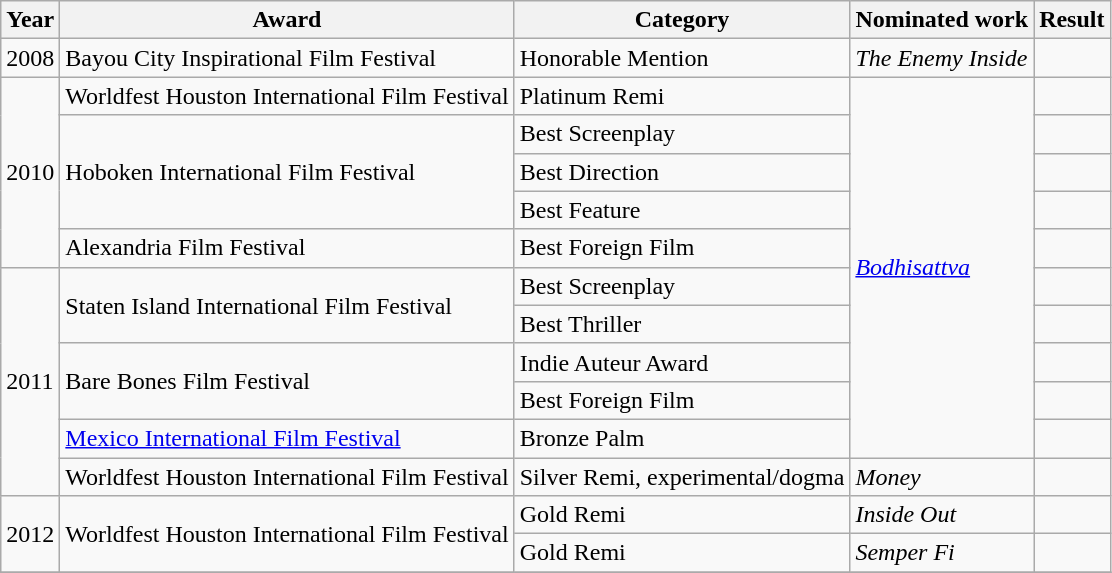<table class="wikitable sortable">
<tr>
<th>Year</th>
<th>Award</th>
<th>Category</th>
<th>Nominated work</th>
<th>Result</th>
</tr>
<tr>
<td>2008</td>
<td>Bayou City Inspirational Film Festival</td>
<td>Honorable Mention</td>
<td><em>The Enemy Inside</em></td>
<td></td>
</tr>
<tr>
<td rowspan=5>2010</td>
<td>Worldfest Houston International Film Festival</td>
<td>Platinum Remi</td>
<td rowspan=10><em><a href='#'>Bodhisattva</a></em></td>
<td></td>
</tr>
<tr>
<td rowspan=3>Hoboken International Film Festival</td>
<td>Best Screenplay</td>
<td></td>
</tr>
<tr>
<td>Best Direction</td>
<td></td>
</tr>
<tr>
<td>Best Feature</td>
<td></td>
</tr>
<tr>
<td>Alexandria Film Festival</td>
<td>Best Foreign Film</td>
<td></td>
</tr>
<tr>
<td rowspan=6>2011</td>
<td rowspan=2>Staten Island International Film Festival</td>
<td>Best Screenplay</td>
<td></td>
</tr>
<tr>
<td>Best Thriller</td>
<td></td>
</tr>
<tr>
<td rowspan=2>Bare Bones Film Festival</td>
<td>Indie Auteur Award</td>
<td></td>
</tr>
<tr>
<td>Best Foreign Film</td>
<td></td>
</tr>
<tr>
<td><a href='#'>Mexico International Film Festival</a></td>
<td>Bronze Palm</td>
<td></td>
</tr>
<tr>
<td>Worldfest Houston International Film Festival</td>
<td>Silver Remi, experimental/dogma</td>
<td><em>Money</em></td>
<td></td>
</tr>
<tr>
<td rowspan=2>2012</td>
<td rowspan=2>Worldfest Houston International Film Festival</td>
<td>Gold Remi</td>
<td><em>Inside Out</em></td>
<td></td>
</tr>
<tr>
<td>Gold Remi</td>
<td><em>Semper Fi</em></td>
<td></td>
</tr>
<tr>
</tr>
</table>
